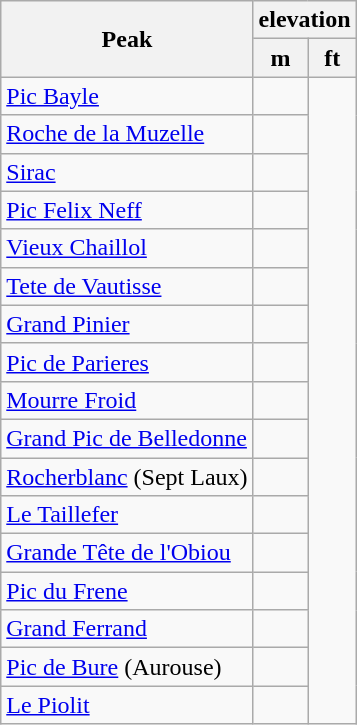<table class="wikitable sortable" style="float:left">
<tr>
<th rowspan=2>Peak</th>
<th colspan=2>elevation</th>
</tr>
<tr>
<th>m</th>
<th>ft</th>
</tr>
<tr>
<td><a href='#'>Pic Bayle</a></td>
<td></td>
</tr>
<tr>
<td><a href='#'>Roche de la Muzelle</a></td>
<td></td>
</tr>
<tr>
<td><a href='#'>Sirac</a></td>
<td></td>
</tr>
<tr>
<td><a href='#'>Pic Felix Neff</a></td>
<td></td>
</tr>
<tr>
<td><a href='#'>Vieux Chaillol</a></td>
<td></td>
</tr>
<tr>
<td><a href='#'>Tete de Vautisse</a></td>
<td></td>
</tr>
<tr>
<td><a href='#'>Grand Pinier</a></td>
<td></td>
</tr>
<tr>
<td><a href='#'>Pic de Parieres</a></td>
<td></td>
</tr>
<tr>
<td><a href='#'>Mourre Froid</a></td>
<td></td>
</tr>
<tr>
<td><a href='#'>Grand Pic de Belledonne</a></td>
<td></td>
</tr>
<tr>
<td><a href='#'>Rocherblanc</a> (Sept Laux)</td>
<td></td>
</tr>
<tr>
<td><a href='#'>Le Taillefer</a></td>
<td></td>
</tr>
<tr>
<td><a href='#'>Grande Tête de l'Obiou</a></td>
<td></td>
</tr>
<tr>
<td><a href='#'>Pic du Frene</a></td>
<td></td>
</tr>
<tr>
<td><a href='#'>Grand Ferrand</a></td>
<td></td>
</tr>
<tr>
<td><a href='#'>Pic de Bure</a> (Aurouse)</td>
<td></td>
</tr>
<tr>
<td><a href='#'>Le Piolit</a></td>
<td></td>
</tr>
</table>
